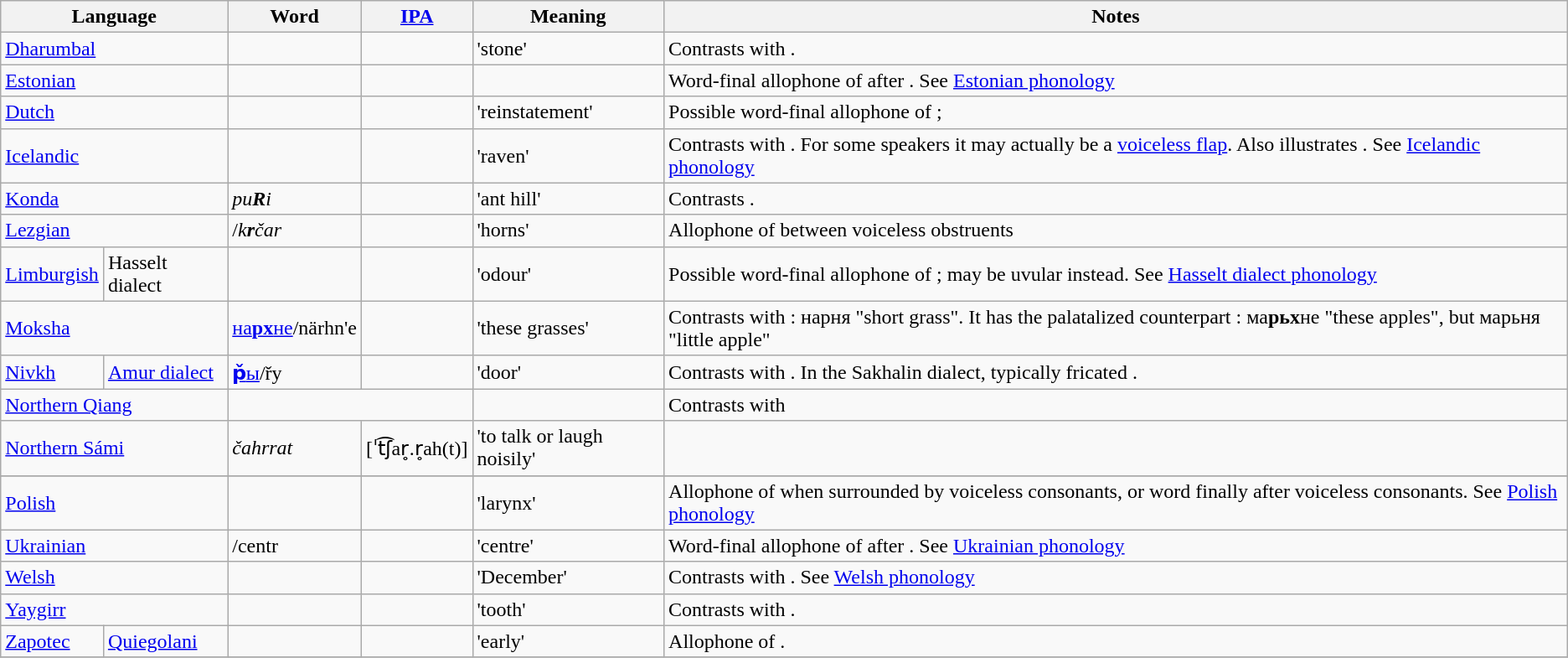<table class="wikitable">
<tr>
<th colspan=2>Language</th>
<th>Word</th>
<th><a href='#'>IPA</a></th>
<th>Meaning</th>
<th>Notes</th>
</tr>
<tr>
<td colspan=2><a href='#'>Dharumbal</a></td>
<td></td>
<td></td>
<td>'stone'</td>
<td>Contrasts with .</td>
</tr>
<tr>
<td colspan=2><a href='#'>Estonian</a></td>
<td></td>
<td></td>
<td></td>
<td>Word-final allophone of  after . See <a href='#'>Estonian phonology</a></td>
</tr>
<tr>
<td colspan=2><a href='#'>Dutch</a></td>
<td></td>
<td></td>
<td>'reinstatement'</td>
<td>Possible word-final allophone of ;</td>
</tr>
<tr>
<td colspan=2><a href='#'>Icelandic</a></td>
<td></td>
<td></td>
<td>'raven'</td>
<td>Contrasts with . For some speakers it may actually be a <a href='#'>voiceless flap</a>. Also illustrates . See <a href='#'>Icelandic phonology</a></td>
</tr>
<tr>
<td colspan=2><a href='#'>Konda</a></td>
<td><em>pu<strong>R</strong>i</em></td>
<td></td>
<td>'ant hill'</td>
<td>Contrasts .</td>
</tr>
<tr>
<td colspan=2><a href='#'>Lezgian</a></td>
<td>/<em>k<strong>r</strong>čar</em></td>
<td></td>
<td>'horns'</td>
<td>Allophone of  between voiceless obstruents</td>
</tr>
<tr>
<td><a href='#'>Limburgish</a></td>
<td>Hasselt dialect</td>
<td></td>
<td></td>
<td>'odour'</td>
<td>Possible word-final allophone of ; may be uvular  instead. See <a href='#'>Hasselt dialect phonology</a></td>
</tr>
<tr>
<td colspan=2><a href='#'>Moksha</a></td>
<td><a href='#'>на<strong>рх</strong>не</a>/närhn'e</td>
<td></td>
<td>'these grasses'</td>
<td>Contrasts with : нарня  "short grass". It has the palatalized counterpart : ма<strong>рьх</strong>не  "these apples", but марьня  "little apple"</td>
</tr>
<tr>
<td><a href='#'>Nivkh</a></td>
<td><a href='#'>Amur dialect</a></td>
<td><a href='#'><strong>р̌</strong>ы</a>/řy</td>
<td></td>
<td>'door'</td>
<td>Contrasts with . In the Sakhalin dialect, typically fricated .</td>
</tr>
<tr>
<td colspan=2><a href='#'>Northern Qiang</a></td>
<td colspan=2></td>
<td></td>
<td>Contrasts with </td>
</tr>
<tr>
<td colspan="2"><a href='#'>Northern Sámi</a></td>
<td><em>čahrrat</em></td>
<td>[ˈt͡ʃar̥.r̥ah(t)]</td>
<td>'to talk or laugh noisily'</td>
<td></td>
</tr>
<tr>
</tr>
<tr>
<td colspan=2><a href='#'>Polish</a></td>
<td></td>
<td></td>
<td>'larynx'</td>
<td>Allophone of  when surrounded by voiceless consonants, or word finally after voiceless consonants. See <a href='#'>Polish phonology</a></td>
</tr>
<tr>
<td colspan=2><a href='#'>Ukrainian</a></td>
<td>/centr</td>
<td></td>
<td>'centre'</td>
<td>Word-final allophone of  after . See <a href='#'>Ukrainian phonology</a></td>
</tr>
<tr>
<td colspan=2><a href='#'>Welsh</a></td>
<td></td>
<td></td>
<td>'December'</td>
<td>Contrasts with . See <a href='#'>Welsh phonology</a></td>
</tr>
<tr>
<td colspan=2><a href='#'>Yaygirr</a></td>
<td></td>
<td></td>
<td>'tooth'</td>
<td>Contrasts with .</td>
</tr>
<tr>
<td><a href='#'>Zapotec</a></td>
<td><a href='#'>Quiegolani</a></td>
<td></td>
<td></td>
<td>'early'</td>
<td>Allophone of .</td>
</tr>
<tr>
</tr>
</table>
